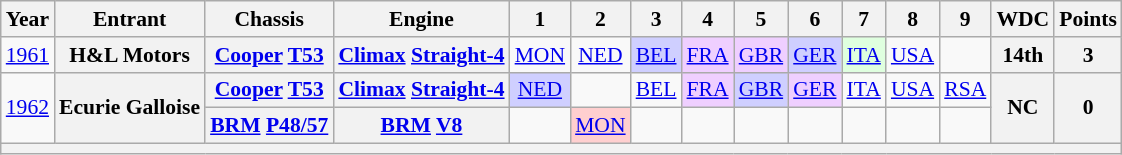<table class="wikitable" style="text-align:center; font-size:90%">
<tr>
<th>Year</th>
<th>Entrant</th>
<th>Chassis</th>
<th>Engine</th>
<th>1</th>
<th>2</th>
<th>3</th>
<th>4</th>
<th>5</th>
<th>6</th>
<th>7</th>
<th>8</th>
<th>9</th>
<th>WDC</th>
<th>Points</th>
</tr>
<tr>
<td><a href='#'>1961</a></td>
<th>H&L Motors</th>
<th><a href='#'>Cooper</a> <a href='#'>T53</a></th>
<th><a href='#'>Climax</a> <a href='#'>Straight-4</a></th>
<td><a href='#'>MON</a></td>
<td><a href='#'>NED</a></td>
<td style="background:#CFCFFF;"><a href='#'>BEL</a><br></td>
<td style="background:#EFCFFF;"><a href='#'>FRA</a><br></td>
<td style="background:#EFCFFF;"><a href='#'>GBR</a><br></td>
<td style="background:#CFCFFF;"><a href='#'>GER</a><br></td>
<td style="background:#DFFFDF;"><a href='#'>ITA</a><br></td>
<td><a href='#'>USA</a></td>
<td></td>
<th>14th</th>
<th>3</th>
</tr>
<tr>
<td rowspan=2><a href='#'>1962</a></td>
<th rowspan=2>Ecurie Galloise</th>
<th><a href='#'>Cooper</a> <a href='#'>T53</a></th>
<th><a href='#'>Climax</a> <a href='#'>Straight-4</a></th>
<td style="background:#CFCFFF;"><a href='#'>NED</a><br></td>
<td></td>
<td><a href='#'>BEL</a></td>
<td style="background:#EFCFFF;"><a href='#'>FRA</a><br></td>
<td style="background:#CFCFFF;"><a href='#'>GBR</a><br></td>
<td style="background:#EFCFFF;"><a href='#'>GER</a><br></td>
<td><a href='#'>ITA</a></td>
<td><a href='#'>USA</a></td>
<td><a href='#'>RSA</a></td>
<th rowspan=2>NC</th>
<th rowspan=2>0</th>
</tr>
<tr>
<th><a href='#'>BRM</a> <a href='#'>P48/57</a></th>
<th><a href='#'>BRM</a> <a href='#'>V8</a></th>
<td></td>
<td style="background:#FFCFCF;"><a href='#'>MON</a><br></td>
<td></td>
<td></td>
<td></td>
<td></td>
<td></td>
<td></td>
<td></td>
</tr>
<tr>
<th colspan="15"></th>
</tr>
</table>
